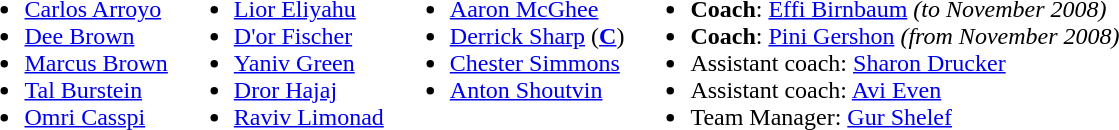<table>
<tr valign="top">
<td><br><ul><li> <a href='#'>Carlos Arroyo</a></li><li> <a href='#'>Dee Brown</a></li><li> <a href='#'>Marcus Brown</a></li><li> <a href='#'>Tal Burstein</a></li><li> <a href='#'>Omri Casspi</a></li></ul></td>
<td><br><ul><li> <a href='#'>Lior Eliyahu</a></li><li> <a href='#'>D'or Fischer</a></li><li>  <a href='#'>Yaniv Green</a></li><li> <a href='#'>Dror Hajaj</a></li><li> <a href='#'>Raviv Limonad</a></li></ul></td>
<td><br><ul><li> <a href='#'>Aaron McGhee</a></li><li>  <a href='#'>Derrick Sharp</a> (<strong><a href='#'>C</a></strong>)</li><li> <a href='#'>Chester Simmons</a></li><li> <a href='#'>Anton Shoutvin</a></li></ul></td>
<td><br><ul><li><strong>Coach</strong>:  <a href='#'>Effi Birnbaum</a> <em>(to November 2008)</em></li><li><strong>Coach</strong>:  <a href='#'>Pini Gershon</a> <em>(from November 2008)</em></li><li>Assistant coach:  <a href='#'>Sharon Drucker</a></li><li>Assistant coach:  <a href='#'>Avi Even</a></li><li>Team Manager:  <a href='#'>Gur Shelef</a></li></ul></td>
</tr>
</table>
